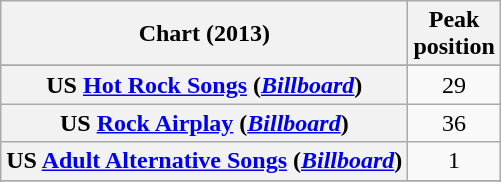<table class="wikitable sortable plainrowheaders">
<tr>
<th>Chart (2013)</th>
<th>Peak<br>position</th>
</tr>
<tr>
</tr>
<tr>
</tr>
<tr>
</tr>
<tr>
</tr>
<tr>
</tr>
<tr>
<th scope="row">US <a href='#'>Hot Rock Songs</a> (<em><a href='#'>Billboard</a></em>)</th>
<td style="text-align:center;">29</td>
</tr>
<tr>
<th scope="row">US <a href='#'>Rock Airplay</a> (<em><a href='#'>Billboard</a></em>)</th>
<td style="text-align:center;">36</td>
</tr>
<tr>
<th scope="row">US <a href='#'>Adult Alternative Songs</a> (<em><a href='#'>Billboard</a></em>)</th>
<td align="center">1</td>
</tr>
<tr>
</tr>
<tr>
</tr>
</table>
